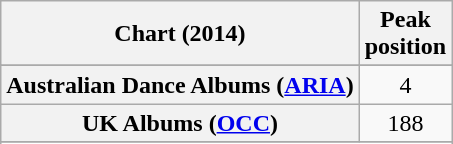<table class="wikitable sortable plainrowheaders">
<tr>
<th scope="col">Chart (2014)</th>
<th scope="col">Peak<br>position</th>
</tr>
<tr>
</tr>
<tr>
<th scope="row">Australian Dance Albums (<a href='#'>ARIA</a>)</th>
<td align="center">4</td>
</tr>
<tr>
<th scope="row">UK Albums (<a href='#'>OCC</a>)</th>
<td align="center">188</td>
</tr>
<tr>
</tr>
<tr>
</tr>
<tr>
</tr>
</table>
